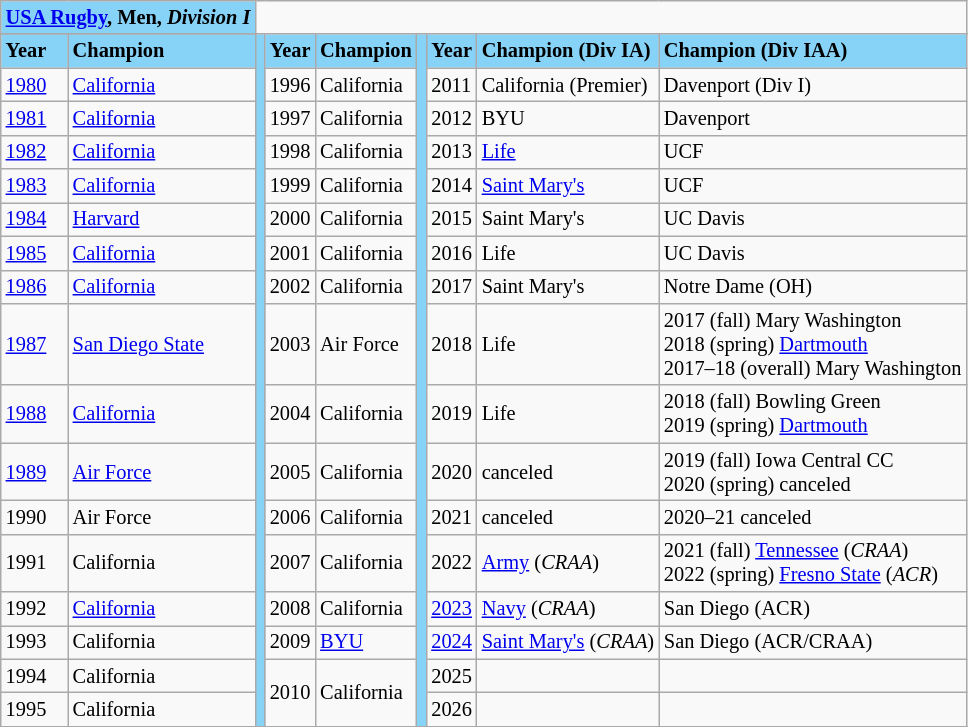<table class="wikitable" style="font-size:85%;">
<tr ! style="background-color: #87D3F8;">
<td colspan=2><strong><a href='#'>USA Rugby</a>, Men, <em>Division I</em> </strong></td>
</tr>
<tr>
</tr>
<tr>
</tr>
<tr>
</tr>
<tr>
</tr>
<tr>
</tr>
<tr>
</tr>
<tr>
</tr>
<tr --->
</tr>
<tr ! style="background-color: #87D3F8;">
<td><strong>Year</strong></td>
<td><strong>Champion</strong></td>
<td rowspan=17></td>
<td><strong>Year</strong></td>
<td><strong>Champion</strong></td>
<td rowspan=17></td>
<td><strong>Year</strong></td>
<td><strong>Champion (Div IA)</strong></td>
<td><strong>Champion (Div IAA)</strong></td>
</tr>
<tr --->
<td><a href='#'>1980</a></td>
<td><a href='#'>California</a></td>
<td>1996</td>
<td>California</td>
<td>2011</td>
<td>California (Premier)</td>
<td>Davenport (Div I)</td>
</tr>
<tr --->
<td><a href='#'>1981</a></td>
<td><a href='#'>California</a></td>
<td>1997</td>
<td>California</td>
<td>2012</td>
<td>BYU</td>
<td>Davenport</td>
</tr>
<tr --->
<td><a href='#'>1982</a></td>
<td><a href='#'>California</a></td>
<td>1998</td>
<td>California</td>
<td>2013</td>
<td><a href='#'>Life</a></td>
<td>UCF</td>
</tr>
<tr --->
<td><a href='#'>1983</a></td>
<td><a href='#'>California</a></td>
<td>1999</td>
<td>California</td>
<td>2014</td>
<td><a href='#'>Saint Mary's</a></td>
<td>UCF</td>
</tr>
<tr --->
<td><a href='#'>1984</a></td>
<td><a href='#'>Harvard</a></td>
<td>2000</td>
<td>California</td>
<td>2015</td>
<td>Saint Mary's</td>
<td>UC Davis</td>
</tr>
<tr --->
<td><a href='#'>1985</a></td>
<td><a href='#'>California</a></td>
<td>2001</td>
<td>California</td>
<td>2016</td>
<td>Life</td>
<td>UC Davis</td>
</tr>
<tr --->
<td><a href='#'>1986</a></td>
<td><a href='#'>California</a></td>
<td>2002</td>
<td>California</td>
<td>2017</td>
<td>Saint Mary's</td>
<td>Notre Dame (OH)</td>
</tr>
<tr --->
<td><a href='#'>1987</a></td>
<td><a href='#'>San Diego State</a></td>
<td>2003</td>
<td>Air Force</td>
<td>2018</td>
<td>Life</td>
<td>2017 (fall) Mary Washington<br>2018 (spring) <a href='#'>Dartmouth</a><br>
2017–18 (overall) Mary Washington</td>
</tr>
<tr --->
<td><a href='#'>1988</a></td>
<td><a href='#'>California</a></td>
<td>2004</td>
<td>California</td>
<td>2019</td>
<td>Life</td>
<td>2018 (fall) Bowling Green<br>2019 (spring) <a href='#'>Dartmouth</a></td>
</tr>
<tr --->
<td><a href='#'>1989</a></td>
<td><a href='#'>Air Force</a></td>
<td>2005</td>
<td>California</td>
<td>2020</td>
<td>canceled</td>
<td>2019 (fall) Iowa Central CC<br>2020 (spring) canceled</td>
</tr>
<tr --->
<td>1990</td>
<td>Air Force</td>
<td>2006</td>
<td>California</td>
<td>2021</td>
<td>canceled</td>
<td>2020–21 canceled</td>
</tr>
<tr --->
<td>1991</td>
<td>California</td>
<td>2007</td>
<td>California</td>
<td>2022</td>
<td><a href='#'>Army</a> (<em>CRAA</em>)</td>
<td>2021 (fall) <a href='#'>Tennessee</a> (<em>CRAA</em>)<br>2022 (spring) <a href='#'>Fresno State</a> (<em>ACR</em>)</td>
</tr>
<tr --->
<td>1992</td>
<td><a href='#'>California</a></td>
<td>2008</td>
<td>California</td>
<td><a href='#'>2023</a></td>
<td><a href='#'>Navy</a> (<em>CRAA</em>)</td>
<td>San Diego (ACR)</td>
</tr>
<tr --->
<td>1993</td>
<td>California</td>
<td>2009</td>
<td><a href='#'>BYU</a></td>
<td><a href='#'>2024</a></td>
<td><a href='#'>Saint Mary's</a> (<em>CRAA</em>)</td>
<td>San Diego (ACR/CRAA)</td>
</tr>
<tr --->
<td>1994</td>
<td>California</td>
<td rowspan=2>2010</td>
<td rowspan=2>California</td>
<td>2025</td>
<td></td>
<td></td>
</tr>
<tr --->
<td>1995</td>
<td>California</td>
<td>2026</td>
<td></td>
<td></td>
</tr>
<tr --->
</tr>
</table>
